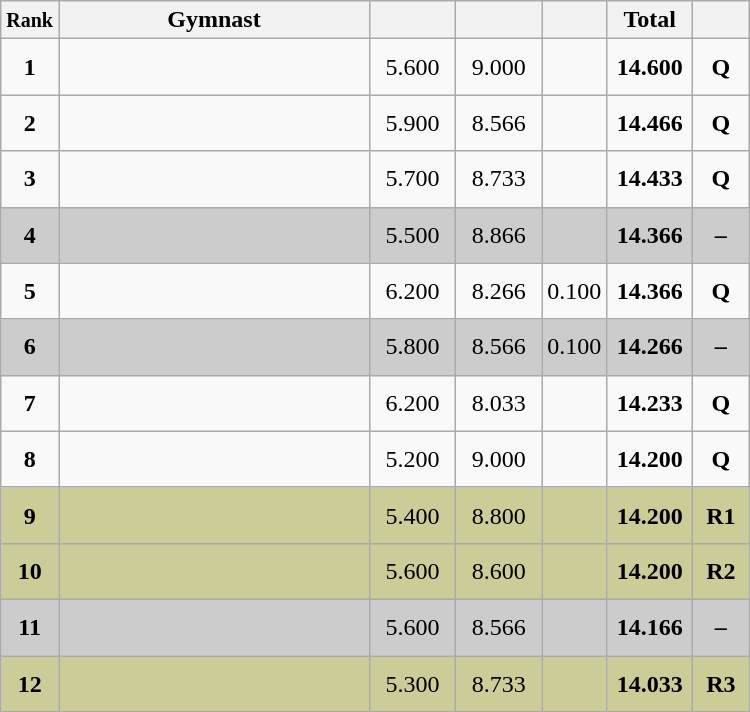<table style="text-align:center;" class="wikitable sortable">
<tr>
<th scope="col" style="width:15px;"><small>Rank</small></th>
<th scope="col" style="width:200px;">Gymnast</th>
<th scope="col" style="width:50px;"><small></small></th>
<th scope="col" style="width:50px;"><small></small></th>
<th scope="col" style="width:20px;"><small></small></th>
<th scope="col" style="width:50px;">Total</th>
<th scope="col" style="width:30px;"><small></small></th>
</tr>
<tr>
<td scope="row" style="text-align:center"><strong>1</strong></td>
<td style="height:30px; text-align:left;"></td>
<td>5.600</td>
<td>9.000</td>
<td></td>
<td><strong>14.600</strong></td>
<td><strong>Q</strong></td>
</tr>
<tr>
<td scope="row" style="text-align:center"><strong>2</strong></td>
<td style="height:30px; text-align:left;"></td>
<td>5.900</td>
<td>8.566</td>
<td></td>
<td><strong>14.466</strong></td>
<td><strong>Q</strong></td>
</tr>
<tr>
<td scope="row" style="text-align:center"><strong>3</strong></td>
<td style="height:30px; text-align:left;"></td>
<td>5.700</td>
<td>8.733</td>
<td></td>
<td><strong>14.433</strong></td>
<td><strong>Q</strong></td>
</tr>
<tr style="background:#cccccc;">
<td scope="row" style="text-align:center"><strong>4</strong></td>
<td style="height:30px; text-align:left;"></td>
<td>5.500</td>
<td>8.866</td>
<td></td>
<td><strong>14.366</strong></td>
<td><strong>–</strong></td>
</tr>
<tr>
<td scope="row" style="text-align:center"><strong>5</strong></td>
<td style="height:30px; text-align:left;"></td>
<td>6.200</td>
<td>8.266</td>
<td>0.100</td>
<td><strong>14.366</strong></td>
<td><strong>Q</strong></td>
</tr>
<tr style="background:#cccccc;">
<td scope="row" style="text-align:center"><strong>6</strong></td>
<td style="height:30px; text-align:left;"></td>
<td>5.800</td>
<td>8.566</td>
<td>0.100</td>
<td><strong>14.266</strong></td>
<td><strong>–</strong></td>
</tr>
<tr>
<td scope="row" style="text-align:center"><strong>7</strong></td>
<td style="height:30px; text-align:left;"></td>
<td>6.200</td>
<td>8.033</td>
<td></td>
<td><strong>14.233</strong></td>
<td><strong>Q</strong></td>
</tr>
<tr>
<td scope="row" style="text-align:center"><strong>8</strong></td>
<td style="height:30px; text-align:left;"></td>
<td>5.200</td>
<td>9.000</td>
<td></td>
<td><strong>14.200</strong></td>
<td><strong>Q</strong></td>
</tr>
<tr style="background:#cccc99;">
<td scope="row" style="text-align:center"><strong>9</strong></td>
<td style="height:30px; text-align:left;"></td>
<td>5.400</td>
<td>8.800</td>
<td></td>
<td><strong>14.200</strong></td>
<td><strong>R1</strong></td>
</tr>
<tr style="background:#cccc99;">
<td scope="row" style="text-align:center"><strong>10</strong></td>
<td style="height:30px; text-align:left;"></td>
<td>5.600</td>
<td>8.600</td>
<td></td>
<td><strong>14.200</strong></td>
<td><strong>R2</strong></td>
</tr>
<tr style="background:#cccccc;">
<td scope="row" style="text-align:center"><strong>11</strong></td>
<td style="height:30px; text-align:left;"></td>
<td>5.600</td>
<td>8.566</td>
<td></td>
<td><strong>14.166</strong></td>
<td><strong>–</strong></td>
</tr>
<tr style="background:#cccc99;">
<td scope="row" style="text-align:center"><strong>12</strong></td>
<td style="height:30px; text-align:left;"></td>
<td>5.300</td>
<td>8.733</td>
<td></td>
<td><strong>14.033</strong></td>
<td><strong>R3</strong></td>
</tr>
</table>
